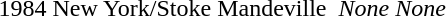<table>
<tr>
<td>1984 New York/Stoke Mandeville <br></td>
<td></td>
<td><em>None</em></td>
<td><em>None</em></td>
</tr>
</table>
